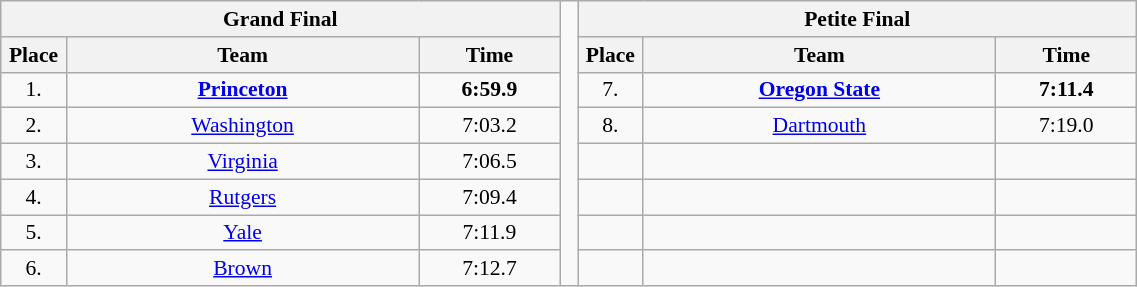<table class="wikitable" style="font-size:90%; width: 60%; text-align: center">
<tr>
<th colspan=3>Grand Final</th>
<td style="width:1%;" rowspan="57"></td>
<th colspan=3>Petite Final</th>
</tr>
<tr>
<th width=1%>Place</th>
<th width=20%>Team</th>
<th width=8%>Time</th>
<th width=1%>Place</th>
<th width=20%>Team</th>
<th width=8%>Time</th>
</tr>
<tr>
<td align=center>1.</td>
<td align=center><strong><a href='#'>Princeton</a></strong></td>
<td align=center><strong>6:59.9</strong></td>
<td align=center>7.</td>
<td align=center><strong><a href='#'>Oregon State</a></strong></td>
<td align=center><strong>7:11.4</strong></td>
</tr>
<tr>
<td align=center>2.</td>
<td align=center><a href='#'>Washington</a></td>
<td align=center>7:03.2</td>
<td align=center>8.</td>
<td align=center><a href='#'>Dartmouth</a></td>
<td align=center>7:19.0</td>
</tr>
<tr>
<td align=center>3.</td>
<td align=center><a href='#'>Virginia</a></td>
<td align=center>7:06.5</td>
<td align=center></td>
<td align=center></td>
<td align=center></td>
</tr>
<tr>
<td align=center>4.</td>
<td align=center><a href='#'>Rutgers</a></td>
<td align=center>7:09.4</td>
<td align=center></td>
<td align=center></td>
<td align=center></td>
</tr>
<tr>
<td align=center>5.</td>
<td align=center><a href='#'>Yale</a></td>
<td align=center>7:11.9</td>
<td align=center></td>
<td align=center></td>
<td align=center></td>
</tr>
<tr>
<td align=center>6.</td>
<td align=center><a href='#'>Brown</a></td>
<td align=center>7:12.7</td>
<td align=center></td>
<td align=center></td>
<td align=center></td>
</tr>
</table>
